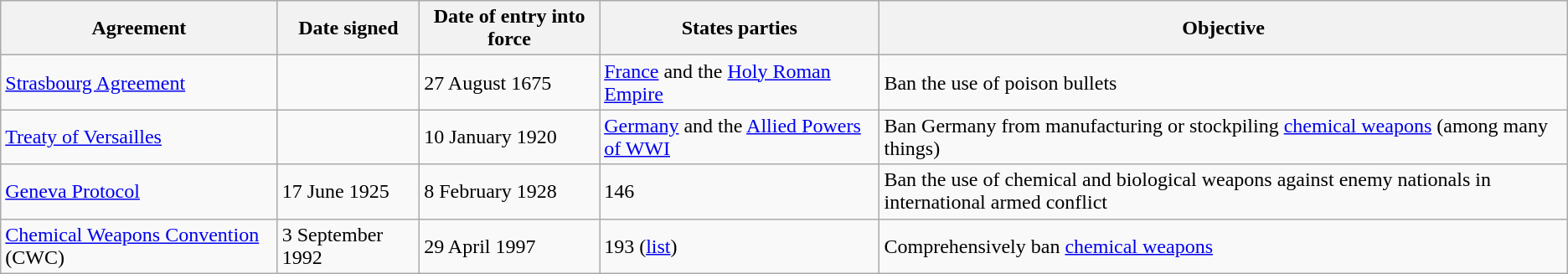<table class="wikitable sortable">
<tr>
<th>Agreement</th>
<th>Date signed</th>
<th>Date of entry into force</th>
<th>States parties</th>
<th>Objective</th>
</tr>
<tr>
<td><a href='#'>Strasbourg Agreement</a></td>
<td></td>
<td>27 August 1675</td>
<td><a href='#'>France</a> and the <a href='#'>Holy Roman Empire</a></td>
<td>Ban the use of poison bullets</td>
</tr>
<tr>
<td><a href='#'>Treaty of Versailles</a></td>
<td></td>
<td>10 January 1920</td>
<td><a href='#'>Germany</a> and the <a href='#'>Allied Powers of WWI</a></td>
<td>Ban Germany from manufacturing or stockpiling <a href='#'>chemical weapons</a> (among many things)</td>
</tr>
<tr>
<td><a href='#'>Geneva Protocol</a></td>
<td>17 June 1925</td>
<td>8 February 1928</td>
<td>146</td>
<td>Ban the use of chemical and biological weapons against enemy nationals in international armed conflict</td>
</tr>
<tr>
<td><a href='#'>Chemical Weapons Convention</a> (CWC)</td>
<td>3 September 1992</td>
<td>29 April 1997</td>
<td>193 (<a href='#'>list</a>)</td>
<td>Comprehensively ban <a href='#'>chemical weapons</a></td>
</tr>
</table>
